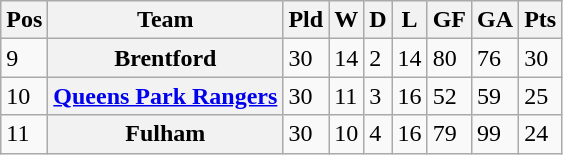<table class="wikitable">
<tr>
<th><abbr>Pos</abbr></th>
<th>Team</th>
<th><abbr>Pld</abbr></th>
<th><abbr>W</abbr></th>
<th><abbr>D</abbr></th>
<th><abbr>L</abbr></th>
<th><abbr>GF</abbr></th>
<th><abbr>GA</abbr></th>
<th><abbr>Pts</abbr></th>
</tr>
<tr>
<td>9</td>
<th>Brentford</th>
<td>30</td>
<td>14</td>
<td>2</td>
<td>14</td>
<td>80</td>
<td>76</td>
<td>30</td>
</tr>
<tr>
<td>10</td>
<th><a href='#'>Queens Park Rangers</a></th>
<td>30</td>
<td>11</td>
<td>3</td>
<td>16</td>
<td>52</td>
<td>59</td>
<td>25</td>
</tr>
<tr>
<td>11</td>
<th>Fulham</th>
<td>30</td>
<td>10</td>
<td>4</td>
<td>16</td>
<td>79</td>
<td>99</td>
<td>24</td>
</tr>
</table>
